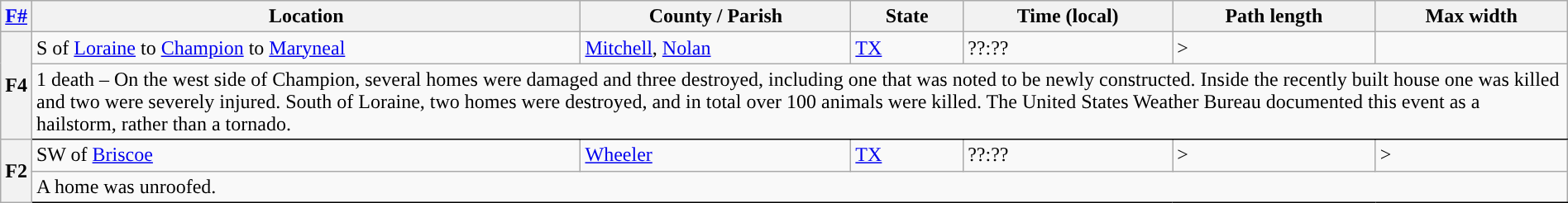<table class="wikitable sortable" style="width:100%;">
<tr>
<th scope="col" align="center"><a href='#'>F#</a><br></th>
<th scope="col" align="center" class="unsortable">Location</th>
<th scope="col" align="center" class="unsortable">County / Parish</th>
<th scope="col" align="center">State</th>
<th scope="col" align="center">Time (local)</th>
<th scope="col" align="center">Path length</th>
<th scope="col" align="center">Max width</th>
</tr>
<tr>
<th scope="row" rowspan="2" style="background-color:#">F4</th>
<td>S of <a href='#'>Loraine</a> to <a href='#'>Champion</a> to <a href='#'>Maryneal</a></td>
<td><a href='#'>Mitchell</a>, <a href='#'>Nolan</a></td>
<td><a href='#'>TX</a></td>
<td>??:??</td>
<td>></td>
<td></td>
</tr>
<tr class="expand-child">
<td colspan="6" style="border-bottom: 1px solid black;">1 death – On the west side of Champion, several homes were damaged and three destroyed, including one that was noted to be newly constructed. Inside the recently built house one was killed and two were severely injured. South of Loraine, two homes were destroyed, and in total over 100 animals were killed. The United States Weather Bureau documented this event as a hailstorm, rather than a tornado.</td>
</tr>
<tr>
<th scope="row" rowspan="2" style="background-color:#">F2</th>
<td>SW of <a href='#'>Briscoe</a></td>
<td><a href='#'>Wheeler</a></td>
<td><a href='#'>TX</a></td>
<td>??:??</td>
<td>></td>
<td>></td>
</tr>
<tr class="expand-child">
<td colspan="6" style="border-bottom: 1px solid black;">A home was unroofed.</td>
</tr>
</table>
